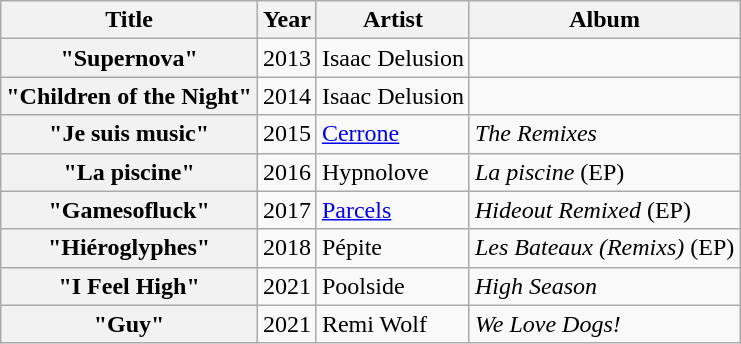<table class="wikitable plainrowheaders">
<tr>
<th scope="col">Title</th>
<th scope="col">Year</th>
<th scope="col">Artist</th>
<th scope="col">Album</th>
</tr>
<tr>
<th scope="row">"Supernova"</th>
<td>2013</td>
<td>Isaac Delusion</td>
<td></td>
</tr>
<tr>
<th scope="row">"Children of the Night"</th>
<td>2014</td>
<td>Isaac Delusion</td>
<td></td>
</tr>
<tr>
<th scope="row">"Je suis music"</th>
<td>2015</td>
<td><a href='#'>Cerrone</a></td>
<td><em>The Remixes</em></td>
</tr>
<tr>
<th scope="row">"La piscine"</th>
<td>2016</td>
<td>Hypnolove</td>
<td><em>La piscine</em> (EP)</td>
</tr>
<tr>
<th scope="row">"Gamesofluck"</th>
<td>2017</td>
<td><a href='#'>Parcels</a></td>
<td><em>Hideout Remixed</em> (EP)</td>
</tr>
<tr>
<th scope="row">"Hiéroglyphes"</th>
<td>2018</td>
<td>Pépite</td>
<td><em>Les Bateaux (Remixs)</em> (EP)</td>
</tr>
<tr>
<th scope="row">"I Feel High"</th>
<td>2021</td>
<td>Poolside</td>
<td><em>High Season</em></td>
</tr>
<tr>
<th scope="row">"Guy"</th>
<td>2021</td>
<td>Remi Wolf</td>
<td><em>We Love Dogs!</em></td>
</tr>
</table>
